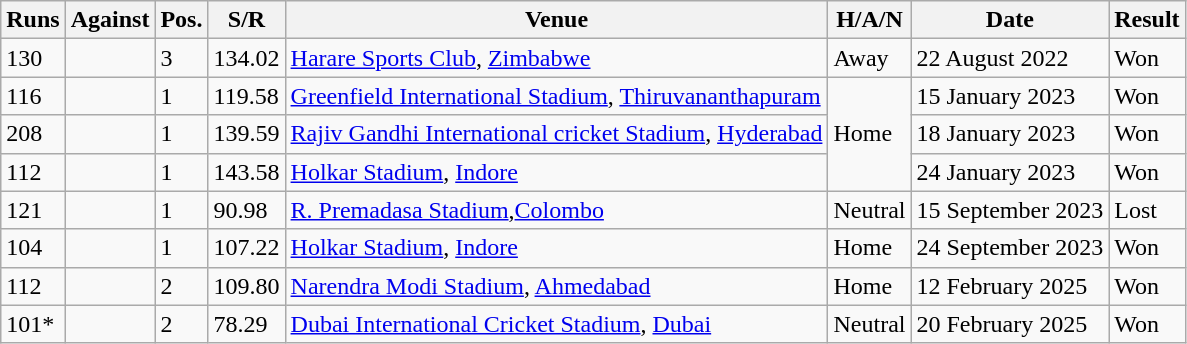<table class="wikitable sortable static-row-numbers static-row-header-text hover-highlight">
<tr>
<th>Runs</th>
<th>Against</th>
<th>Pos.</th>
<th>S/R</th>
<th>Venue</th>
<th>H/A/N</th>
<th>Date</th>
<th>Result</th>
</tr>
<tr>
<td>130</td>
<td></td>
<td>3</td>
<td>134.02</td>
<td><a href='#'>Harare Sports Club</a>, <a href='#'>Zimbabwe</a></td>
<td>Away</td>
<td>22 August 2022</td>
<td>Won</td>
</tr>
<tr>
<td>116</td>
<td></td>
<td>1</td>
<td>119.58</td>
<td><a href='#'>Greenfield International Stadium</a>, <a href='#'>Thiruvananthapuram</a></td>
<td rowspan="3">Home</td>
<td>15 January 2023</td>
<td>Won</td>
</tr>
<tr>
<td>208</td>
<td></td>
<td>1</td>
<td>139.59</td>
<td><a href='#'>Rajiv Gandhi International cricket Stadium</a>, <a href='#'>Hyderabad</a></td>
<td>18 January 2023</td>
<td>Won</td>
</tr>
<tr>
<td>112</td>
<td></td>
<td>1</td>
<td>143.58</td>
<td><a href='#'>Holkar Stadium</a>, <a href='#'>Indore</a></td>
<td>24 January 2023</td>
<td>Won</td>
</tr>
<tr>
<td>121</td>
<td></td>
<td>1</td>
<td>90.98</td>
<td><a href='#'>R. Premadasa Stadium</a>,<a href='#'>Colombo</a></td>
<td>Neutral</td>
<td>15 September 2023</td>
<td>Lost</td>
</tr>
<tr>
<td>104</td>
<td></td>
<td>1</td>
<td>107.22</td>
<td><a href='#'>Holkar Stadium</a>, <a href='#'>Indore</a></td>
<td>Home</td>
<td>24 September 2023</td>
<td>Won</td>
</tr>
<tr>
<td>112</td>
<td></td>
<td>2</td>
<td>109.80</td>
<td><a href='#'>Narendra Modi Stadium</a>, <a href='#'>Ahmedabad</a></td>
<td>Home</td>
<td>12 February 2025</td>
<td>Won</td>
</tr>
<tr>
<td>101*</td>
<td></td>
<td>2</td>
<td>78.29</td>
<td><a href='#'>Dubai International Cricket Stadium</a>, <a href='#'>Dubai</a></td>
<td>Neutral</td>
<td>20 February 2025</td>
<td>Won</td>
</tr>
</table>
